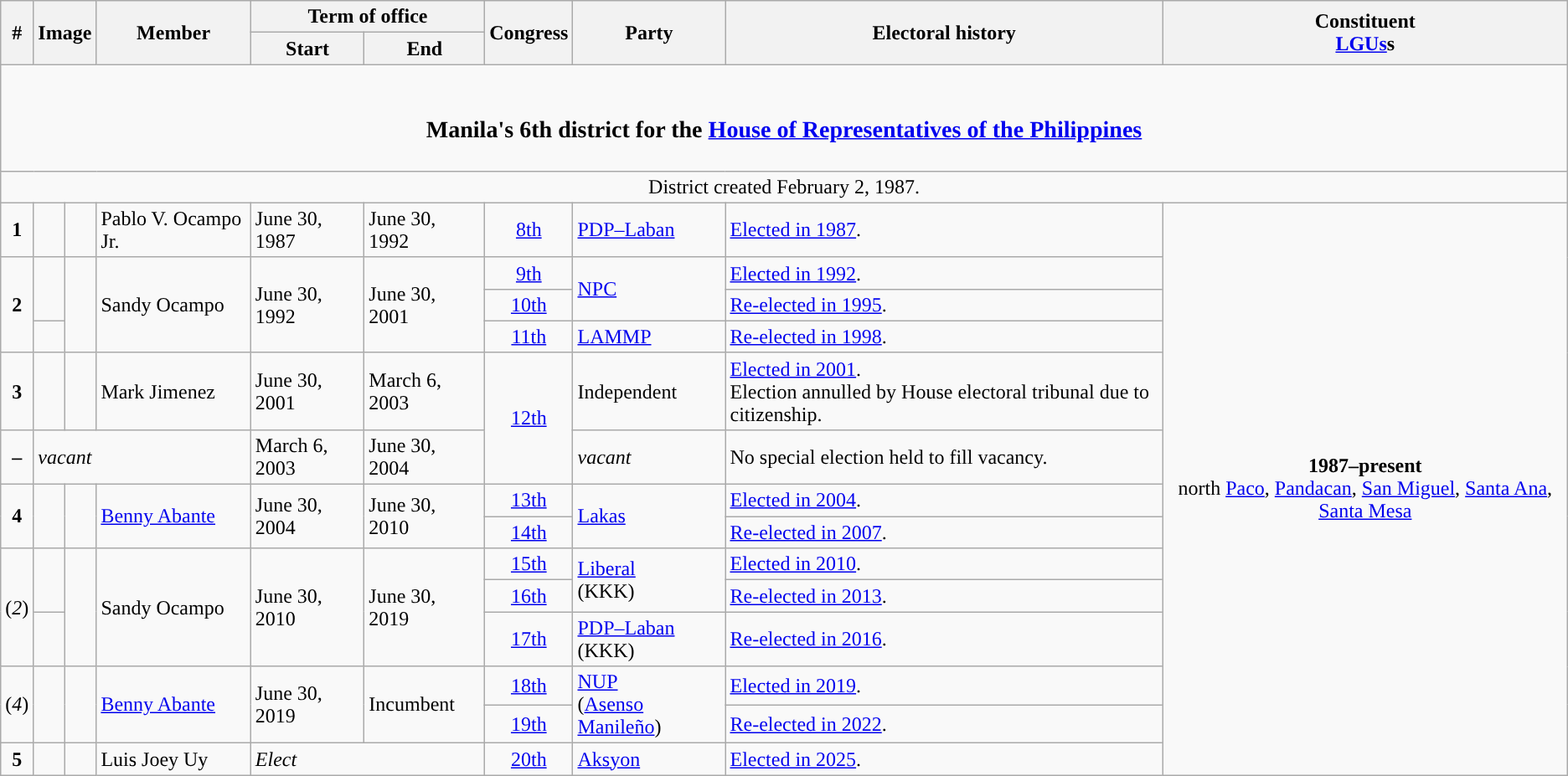<table class=wikitable>
<tr>
<th rowspan="2">#</th>
<th rowspan="2" colspan=2>Image</th>
<th rowspan="2">Member</th>
<th colspan=2>Term of office</th>
<th rowspan="2">Congress</th>
<th rowspan="2">Party</th>
<th rowspan="2">Electoral history</th>
<th rowspan="2">Constituent<br><a href='#'>LGUs</a>s</th>
</tr>
<tr>
<th>Start</th>
<th>End</th>
</tr>
<tr>
<td colspan="10" style="text-align:center;"><br><h3>Manila's 6th district for the <a href='#'>House of Representatives of the Philippines</a></h3></td>
</tr>
<tr>
<td colspan="10" style="text-align:center;">District created February 2, 1987.</td>
</tr>
<tr>
<td style="text-align:center;"><strong>1</strong></td>
<td style="color:inherit;background:"></td>
<td></td>
<td>Pablo V. Ocampo Jr.</td>
<td>June 30, 1987</td>
<td>June 30, 1992</td>
<td style="text-align:center;"><a href='#'>8th</a></td>
<td><a href='#'>PDP–Laban</a></td>
<td><a href='#'>Elected in 1987</a>.</td>
<td rowspan="14" style="text-align:center;"><strong>1987–present</strong><br>north <a href='#'>Paco</a>, <a href='#'>Pandacan</a>, <a href='#'>San Miguel</a>, <a href='#'>Santa Ana</a>, <a href='#'>Santa Mesa</a></td>
</tr>
<tr>
<td rowspan="3" style="text-align:center;"><strong>2</strong></td>
<td rowspan="2" style="color:inherit;background:"></td>
<td rowspan="3"></td>
<td rowspan="3">Sandy Ocampo</td>
<td rowspan="3">June 30, 1992</td>
<td rowspan="3">June 30, 2001</td>
<td style="text-align:center;"><a href='#'>9th</a></td>
<td rowspan="2"><a href='#'>NPC</a></td>
<td><a href='#'>Elected in 1992</a>.</td>
</tr>
<tr>
<td style="text-align:center;"><a href='#'>10th</a></td>
<td><a href='#'>Re-elected in 1995</a>.</td>
</tr>
<tr>
<td style="color:inherit;background:"></td>
<td style="text-align:center;"><a href='#'>11th</a></td>
<td><a href='#'>LAMMP</a></td>
<td><a href='#'>Re-elected in 1998</a>.</td>
</tr>
<tr>
<td style="text-align:center;"><strong>3</strong></td>
<td style="color:inherit;background:"></td>
<td></td>
<td>Mark Jimenez</td>
<td>June 30, 2001</td>
<td>March 6, 2003</td>
<td rowspan="2" style="text-align:center;"><a href='#'>12th</a></td>
<td>Independent</td>
<td><a href='#'>Elected in 2001</a>.<br>Election annulled by House electoral tribunal due to citizenship.</td>
</tr>
<tr>
<td style="text-align:center;"><strong>–</strong></td>
<td colspan=3><em>vacant</em></td>
<td>March 6, 2003</td>
<td>June 30, 2004</td>
<td><em>vacant</em></td>
<td>No special election held to fill vacancy.</td>
</tr>
<tr>
<td rowspan="2" style="text-align:center;"><strong>4</strong></td>
<td rowspan="2" style="color:inherit;background:"></td>
<td rowspan="2"></td>
<td rowspan="2"><a href='#'>Benny Abante</a></td>
<td rowspan="2">June 30, 2004</td>
<td rowspan="2">June 30, 2010</td>
<td style="text-align:center;"><a href='#'>13th</a></td>
<td rowspan="2"><a href='#'>Lakas</a></td>
<td><a href='#'>Elected in 2004</a>.</td>
</tr>
<tr>
<td style="text-align:center;"><a href='#'>14th</a></td>
<td><a href='#'>Re-elected in 2007</a>.</td>
</tr>
<tr>
<td rowspan="3" style="text-align:center;">(<em>2</em>)</td>
<td rowspan="2" style="color:inherit;background:"></td>
<td rowspan="3"></td>
<td rowspan="3">Sandy Ocampo</td>
<td rowspan="3">June 30, 2010</td>
<td rowspan="3">June 30, 2019</td>
<td style="text-align:center;"><a href='#'>15th</a></td>
<td rowspan="2"><a href='#'>Liberal</a><br>(KKK)</td>
<td><a href='#'>Elected in 2010</a>.</td>
</tr>
<tr>
<td style="text-align:center;"><a href='#'>16th</a></td>
<td><a href='#'>Re-elected in 2013</a>.</td>
</tr>
<tr>
<td style="color:inherit;background:"></td>
<td style="text-align:center;"><a href='#'>17th</a></td>
<td><a href='#'>PDP–Laban</a><br>(KKK)</td>
<td><a href='#'>Re-elected in 2016</a>.</td>
</tr>
<tr>
<td rowspan="2" style="text-align:center;">(<em>4</em>)</td>
<td rowspan="2" style="color:inherit;background:"></td>
<td rowspan="2"></td>
<td rowspan="2"><a href='#'>Benny Abante</a></td>
<td rowspan="2">June 30, 2019</td>
<td rowspan="2">Incumbent</td>
<td style="text-align:center;"><a href='#'>18th</a></td>
<td rowspan="2"><a href='#'>NUP</a><br>(<a href='#'>Asenso Manileño</a>)</td>
<td><a href='#'>Elected in 2019</a>.</td>
</tr>
<tr>
<td style="text-align:center;"><a href='#'>19th</a></td>
<td><a href='#'>Re-elected in 2022</a>.</td>
</tr>
<tr>
<td style="text-align:center;"><strong>5</strong></td>
<td style="color:inherit;background:"></td>
<td></td>
<td>Luis Joey Uy<br></td>
<td colspan="2"><em>Elect</em></td>
<td style="text-align:center;"><a href='#'>20th</a></td>
<td><a href='#'>Aksyon</a></td>
<td><a href='#'>Elected in 2025</a>.</td>
</tr>
</table>
